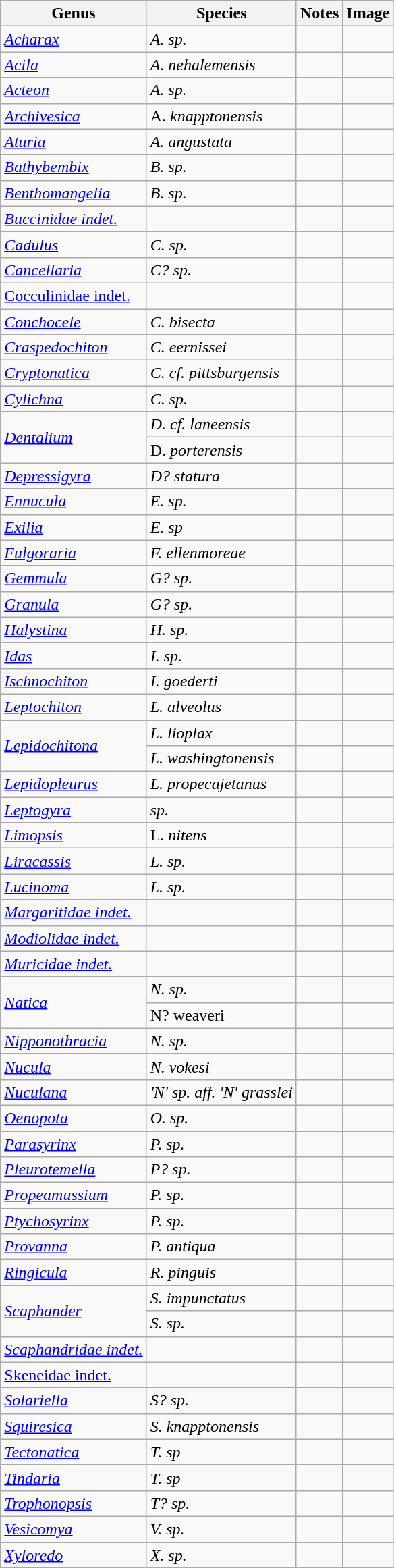<table class="wikitable">
<tr>
<th>Genus</th>
<th>Species</th>
<th>Notes</th>
<th>Image</th>
</tr>
<tr>
<td><em><a href='#'>Acharax</a></em></td>
<td><em>A. sp.</em></td>
<td></td>
<td></td>
</tr>
<tr>
<td><em><a href='#'>Acila</a></em> </td>
<td><em>A. nehalemensis</em></td>
<td></td>
<td></td>
</tr>
<tr>
<td><em><a href='#'>Acteon</a></em></td>
<td><em>A. sp.</em></td>
<td></td>
<td></td>
</tr>
<tr>
<td><em><a href='#'>Archivesica</a></em></td>
<td>A. <em>knapptonensis</em></td>
<td></td>
<td></td>
</tr>
<tr>
<td><em><a href='#'>Aturia</a></em></td>
<td><em>A. angustata</em></td>
<td></td>
<td></td>
</tr>
<tr>
<td><em><a href='#'>Bathybembix</a></em></td>
<td><em>B. sp.</em></td>
<td></td>
<td></td>
</tr>
<tr>
<td><em><a href='#'>Benthomangelia</a></em> </td>
<td><em>B. sp.</em></td>
<td></td>
<td></td>
</tr>
<tr>
<td><em><a href='#'>Buccinidae indet.</a></em></td>
<td></td>
<td></td>
<td></td>
</tr>
<tr>
<td><em><a href='#'>Cadulus</a></em></td>
<td><em>C. sp.</em></td>
<td></td>
<td></td>
</tr>
<tr>
<td><em><a href='#'>Cancellaria</a></em></td>
<td><em>C? sp.</em></td>
<td></td>
<td></td>
</tr>
<tr>
<td><a href='#'>Cocculinidae indet.</a></td>
<td></td>
<td></td>
<td></td>
</tr>
<tr>
<td><em><a href='#'>Conchocele</a></em></td>
<td><em>C. bisecta</em></td>
<td></td>
<td></td>
</tr>
<tr>
<td><em><a href='#'>Craspedochiton</a></em></td>
<td><em>C. eernissei</em></td>
<td></td>
<td></td>
</tr>
<tr>
<td><em><a href='#'>Cryptonatica</a></em></td>
<td><em>C. cf. pittsburgensis</em></td>
<td></td>
<td></td>
</tr>
<tr>
<td><em><a href='#'>Cylichna</a></em></td>
<td><em>C. sp.</em></td>
<td></td>
<td></td>
</tr>
<tr>
<td rowspan="2"><em><a href='#'>Dentalium</a></em> </td>
<td><em>D. cf. laneensis</em></td>
<td></td>
<td></td>
</tr>
<tr>
<td>D. <em>porterensis</em></td>
<td></td>
<td></td>
</tr>
<tr>
<td><em><a href='#'>Depressigyra</a></em></td>
<td><em>D? statura</em></td>
<td></td>
<td></td>
</tr>
<tr>
<td><em><a href='#'>Ennucula</a></em></td>
<td><em>E. sp.</em></td>
<td></td>
<td></td>
</tr>
<tr>
<td><em><a href='#'>Exilia</a></em></td>
<td><em>E. sp</em></td>
<td></td>
<td></td>
</tr>
<tr>
<td><em><a href='#'>Fulgoraria</a></em></td>
<td><em>F. ellenmoreae</em></td>
<td></td>
<td></td>
</tr>
<tr>
<td><em><a href='#'>Gemmula</a></em></td>
<td><em>G? sp.</em></td>
<td></td>
<td></td>
</tr>
<tr>
<td><em><a href='#'>Granula</a></em></td>
<td><em>G? sp.</em></td>
<td></td>
<td></td>
</tr>
<tr>
<td><em><a href='#'>Halystina</a></em> </td>
<td><em>H. sp.</em></td>
<td></td>
<td></td>
</tr>
<tr>
<td><em><a href='#'>Idas</a></em></td>
<td><em>I. sp.</em></td>
<td></td>
<td></td>
</tr>
<tr>
<td><em><a href='#'>Ischnochiton</a></em></td>
<td><em>I. goederti</em></td>
<td></td>
<td></td>
</tr>
<tr>
<td><em><a href='#'>Leptochiton</a></em></td>
<td><em>L. alveolus</em></td>
<td></td>
<td></td>
</tr>
<tr>
<td rowspan="2"><em><a href='#'>Lepidochitona</a></em></td>
<td><em>L. lioplax</em></td>
<td></td>
<td></td>
</tr>
<tr>
<td><em>L. washingtonensis</em></td>
<td></td>
<td></td>
</tr>
<tr>
<td><em><a href='#'>Lepidopleurus</a></em></td>
<td><em>L. propecajetanus</em></td>
<td></td>
<td></td>
</tr>
<tr>
<td><em><a href='#'>Leptogyra</a></em></td>
<td><em>sp.</em></td>
<td></td>
<td></td>
</tr>
<tr>
<td><em><a href='#'>Limopsis</a></em> </td>
<td>L. <em>nitens</em></td>
<td></td>
<td></td>
</tr>
<tr>
<td><em><a href='#'>Liracassis</a></em></td>
<td><em>L. sp.</em></td>
<td></td>
<td></td>
</tr>
<tr>
<td><em><a href='#'>Lucinoma</a></em></td>
<td><em>L. sp.</em></td>
<td></td>
<td></td>
</tr>
<tr>
<td><em><a href='#'>Margaritidae indet.</a></em></td>
<td></td>
<td></td>
<td></td>
</tr>
<tr>
<td><em><a href='#'>Modiolidae indet.</a></em></td>
<td></td>
<td></td>
<td></td>
</tr>
<tr>
<td><em><a href='#'>Muricidae indet.</a></em></td>
<td></td>
<td></td>
<td></td>
</tr>
<tr>
<td rowspan="2"><em><a href='#'>Natica</a></em></td>
<td><em>N. sp.</em></td>
<td></td>
<td></td>
</tr>
<tr>
<td>N? weaveri</td>
<td></td>
<td></td>
</tr>
<tr>
<td><em><a href='#'>Nipponothracia</a></em></td>
<td><em>N. sp.</em></td>
<td></td>
<td></td>
</tr>
<tr>
<td><em><a href='#'>Nucula</a></em></td>
<td><em>N. vokesi</em></td>
<td></td>
<td></td>
</tr>
<tr>
<td><em><a href='#'>Nuculana</a></em></td>
<td><em>'N' sp. aff. 'N'  grasslei</em></td>
<td></td>
<td></td>
</tr>
<tr>
<td><em><a href='#'>Oenopota</a></em> </td>
<td><em>O. sp.</em></td>
<td></td>
<td></td>
</tr>
<tr>
<td><em><a href='#'>Parasyrinx</a></em> </td>
<td><em>P. sp.</em></td>
<td></td>
<td></td>
</tr>
<tr>
<td><em><a href='#'>Pleurotemella</a></em></td>
<td><em>P? sp.</em></td>
<td></td>
<td></td>
</tr>
<tr>
<td><em><a href='#'>Propeamussium</a></em> </td>
<td><em>P. sp.</em></td>
<td></td>
<td></td>
</tr>
<tr>
<td><em><a href='#'>Ptychosyrinx</a></em> </td>
<td><em>P. sp.</em></td>
<td></td>
<td></td>
</tr>
<tr>
<td><em><a href='#'>Provanna</a></em></td>
<td><em>P. antiqua</em></td>
<td></td>
<td></td>
</tr>
<tr>
<td><em><a href='#'>Ringicula</a></em> </td>
<td><em>R. pinguis</em></td>
<td></td>
<td></td>
</tr>
<tr>
<td rowspan="2"><em><a href='#'>Scaphander</a></em></td>
<td><em>S. impunctatus</em></td>
<td></td>
<td></td>
</tr>
<tr>
<td><em>S. sp.</em></td>
<td></td>
<td></td>
</tr>
<tr>
<td><em><a href='#'>Scaphandridae indet.</a></em></td>
<td></td>
<td></td>
<td></td>
</tr>
<tr>
<td><a href='#'>Skeneidae indet.</a></td>
<td></td>
<td></td>
<td></td>
</tr>
<tr>
<td><em><a href='#'>Solariella</a></em></td>
<td><em>S? sp.</em></td>
<td></td>
<td></td>
</tr>
<tr>
<td><em><a href='#'>Squiresica</a></em></td>
<td><em>S. knapptonensis</em></td>
<td></td>
<td></td>
</tr>
<tr>
<td><em><a href='#'>Tectonatica</a></em> </td>
<td><em>T. sp</em></td>
<td></td>
<td></td>
</tr>
<tr>
<td><em><a href='#'>Tindaria</a></em></td>
<td><em>T. sp</em></td>
<td></td>
<td></td>
</tr>
<tr>
<td><em><a href='#'>Trophonopsis</a></em></td>
<td><em>T? sp.</em></td>
<td></td>
<td></td>
</tr>
<tr>
<td><em><a href='#'>Vesicomya</a></em></td>
<td><em>V. sp.</em></td>
<td></td>
<td></td>
</tr>
<tr>
<td><em><a href='#'>Xyloredo</a></em></td>
<td><em>X. sp.</em></td>
<td></td>
<td></td>
</tr>
</table>
